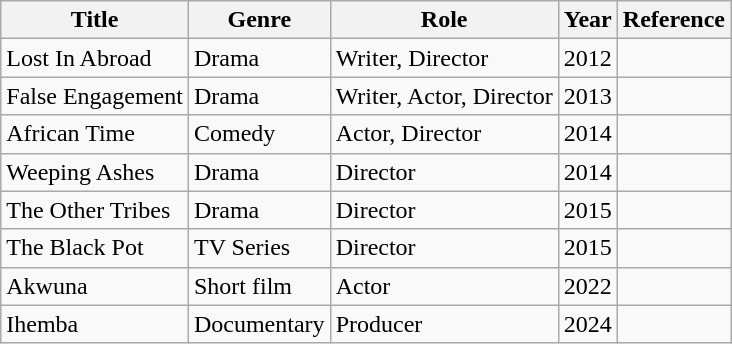<table class="wikitable">
<tr>
<th>Title</th>
<th>Genre</th>
<th>Role</th>
<th>Year</th>
<th>Reference</th>
</tr>
<tr>
<td>Lost In Abroad</td>
<td>Drama</td>
<td>Writer, Director</td>
<td>2012</td>
<td></td>
</tr>
<tr>
<td>False Engagement</td>
<td>Drama</td>
<td>Writer, Actor, Director</td>
<td>2013</td>
<td></td>
</tr>
<tr>
<td>African Time</td>
<td>Comedy</td>
<td>Actor, Director</td>
<td>2014</td>
<td></td>
</tr>
<tr>
<td>Weeping Ashes</td>
<td>Drama</td>
<td>Director</td>
<td>2014</td>
<td></td>
</tr>
<tr>
<td>The Other Tribes</td>
<td>Drama</td>
<td>Director</td>
<td>2015</td>
<td></td>
</tr>
<tr>
<td>The Black Pot</td>
<td>TV Series</td>
<td>Director</td>
<td>2015</td>
<td></td>
</tr>
<tr>
<td>Akwuna</td>
<td>Short film</td>
<td>Actor</td>
<td>2022</td>
<td></td>
</tr>
<tr>
<td>Ihemba</td>
<td>Documentary</td>
<td>Producer</td>
<td>2024</td>
<td></td>
</tr>
</table>
